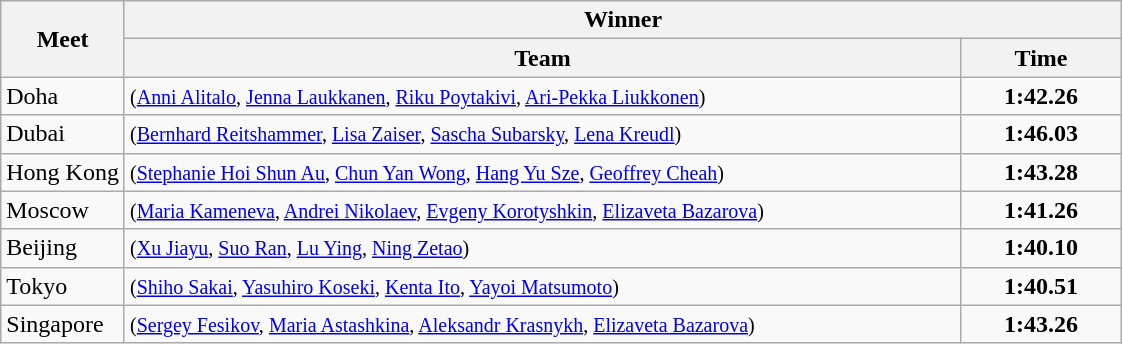<table class="wikitable">
<tr>
<th rowspan="2">Meet</th>
<th colspan="6">Winner</th>
</tr>
<tr>
<th width=550>Team</th>
<th width=100>Time</th>
</tr>
<tr>
<td>Doha</td>
<td> <small>(<a href='#'>Anni Alitalo</a>, <a href='#'>Jenna Laukkanen</a>, <a href='#'>Riku Poytakivi</a>, <a href='#'>Ari-Pekka Liukkonen</a>)</small></td>
<td align=center><strong>1:42.26</strong></td>
</tr>
<tr>
<td>Dubai</td>
<td> <small>(<a href='#'>Bernhard Reitshammer</a>, <a href='#'>Lisa Zaiser</a>, <a href='#'>Sascha Subarsky</a>, <a href='#'>Lena Kreudl</a>)</small></td>
<td align=center><strong>1:46.03</strong></td>
</tr>
<tr>
<td>Hong Kong</td>
<td> <small>(<a href='#'>Stephanie Hoi Shun Au</a>, <a href='#'>Chun Yan Wong</a>, <a href='#'>Hang Yu Sze</a>, <a href='#'>Geoffrey Cheah</a>)</small></td>
<td align=center><strong>1:43.28</strong></td>
</tr>
<tr>
<td>Moscow</td>
<td> <small>(<a href='#'>Maria Kameneva</a>, <a href='#'>Andrei Nikolaev</a>, <a href='#'>Evgeny Korotyshkin</a>, <a href='#'>Elizaveta Bazarova</a>)</small></td>
<td align=center><strong>1:41.26</strong></td>
</tr>
<tr>
<td>Beijing</td>
<td> <small>(<a href='#'>Xu Jiayu</a>, <a href='#'>Suo Ran</a>, <a href='#'>Lu Ying</a>, <a href='#'>Ning Zetao</a>)</small></td>
<td align=center><strong>1:40.10</strong></td>
</tr>
<tr>
<td>Tokyo</td>
<td> <small>(<a href='#'>Shiho Sakai</a>, <a href='#'>Yasuhiro Koseki</a>, <a href='#'>Kenta Ito</a>, <a href='#'>Yayoi Matsumoto</a>)</small></td>
<td align=center><strong>1:40.51</strong></td>
</tr>
<tr>
<td>Singapore</td>
<td> <small>(<a href='#'>Sergey Fesikov</a>, <a href='#'>Maria Astashkina</a>, <a href='#'>Aleksandr Krasnykh</a>, <a href='#'>Elizaveta Bazarova</a>)</small></td>
<td align=center><strong>1:43.26</strong></td>
</tr>
</table>
